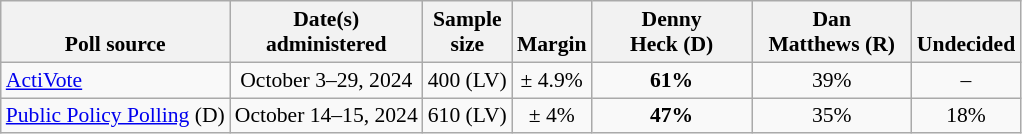<table class="wikitable" style="font-size:90%;text-align:center;">
<tr valign=bottom>
<th>Poll source</th>
<th>Date(s)<br>administered</th>
<th>Sample<br>size</th>
<th>Margin<br></th>
<th style="width:100px;">Denny<br>Heck (D)</th>
<th style="width:100px;">Dan<br>Matthews (R)</th>
<th>Undecided</th>
</tr>
<tr>
<td style="text-align:left;"><a href='#'>ActiVote</a></td>
<td>October 3–29, 2024</td>
<td>400 (LV)</td>
<td>± 4.9%</td>
<td><strong>61%</strong></td>
<td>39%</td>
<td>–</td>
</tr>
<tr>
<td style="text-align:left;"><a href='#'>Public Policy Polling</a> (D)</td>
<td>October 14–15, 2024</td>
<td>610 (LV)</td>
<td>± 4%</td>
<td><strong>47%</strong></td>
<td>35%</td>
<td>18%</td>
</tr>
</table>
